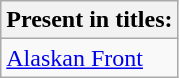<table class="wikitable">
<tr>
<th>Present in titles:</th>
</tr>
<tr>
<td><a href='#'>Alaskan Front</a></td>
</tr>
</table>
